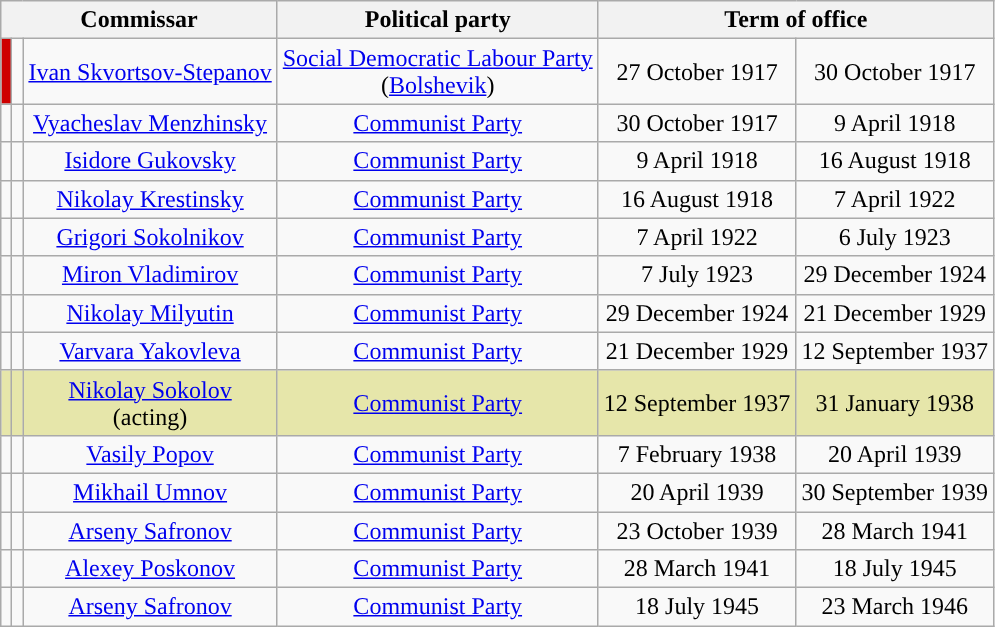<table class="wikitable" style="text-align:center;">
<tr>
<th colspan=3>Commissar</th>
<th>Political party</th>
<th colspan=2>Term of office</th>
</tr>
<tr>
<td style="background: #CE0000;"></td>
<td></td>
<td><a href='#'>Ivan Skvortsov-Stepanov</a></td>
<td><a href='#'>Social Democratic Labour Party</a><br>(<a href='#'>Bolshevik</a>)</td>
<td>27 October 1917</td>
<td>30 October 1917</td>
</tr>
<tr>
<td style="background: "></td>
<td></td>
<td><a href='#'>Vyacheslav Menzhinsky</a></td>
<td><a href='#'>Communist Party</a></td>
<td>30 October 1917</td>
<td>9 April 1918</td>
</tr>
<tr>
<td style="background: "></td>
<td></td>
<td><a href='#'>Isidore Gukovsky</a></td>
<td><a href='#'>Communist Party</a></td>
<td>9 April 1918</td>
<td>16 August 1918</td>
</tr>
<tr>
<td style="background: "></td>
<td></td>
<td><a href='#'>Nikolay Krestinsky</a></td>
<td><a href='#'>Communist Party</a></td>
<td>16 August 1918</td>
<td>7 April 1922</td>
</tr>
<tr>
<td style="background: "></td>
<td></td>
<td><a href='#'>Grigori Sokolnikov</a></td>
<td><a href='#'>Communist Party</a></td>
<td>7 April 1922</td>
<td>6 July 1923</td>
</tr>
<tr>
<td style="background: "></td>
<td></td>
<td><a href='#'>Miron Vladimirov</a></td>
<td><a href='#'>Communist Party</a></td>
<td>7 July 1923</td>
<td>29 December 1924</td>
</tr>
<tr>
<td style="background: "></td>
<td></td>
<td><a href='#'>Nikolay Milyutin</a></td>
<td><a href='#'>Communist Party</a></td>
<td>29 December 1924</td>
<td>21 December 1929</td>
</tr>
<tr>
<td style="background: "></td>
<td></td>
<td><a href='#'>Varvara Yakovleva</a></td>
<td><a href='#'>Communist Party</a></td>
<td>21 December 1929</td>
<td>12 September 1937</td>
</tr>
<tr bgcolor=#E6E6AA>
<td style="background: "></td>
<td></td>
<td><a href='#'>Nikolay Sokolov</a><br>(acting)</td>
<td><a href='#'>Communist Party</a></td>
<td>12 September 1937</td>
<td>31 January 1938</td>
</tr>
<tr>
<td style="background: "></td>
<td></td>
<td><a href='#'>Vasily Popov</a></td>
<td><a href='#'>Communist Party</a></td>
<td>7 February 1938</td>
<td>20 April 1939</td>
</tr>
<tr>
<td style="background: "></td>
<td></td>
<td><a href='#'>Mikhail Umnov</a></td>
<td><a href='#'>Communist Party</a></td>
<td>20 April 1939</td>
<td>30 September 1939</td>
</tr>
<tr>
<td style="background: "></td>
<td></td>
<td><a href='#'>Arseny Safronov</a></td>
<td><a href='#'>Communist Party</a></td>
<td>23 October 1939</td>
<td>28 March 1941</td>
</tr>
<tr>
<td style="background: "></td>
<td></td>
<td><a href='#'>Alexey Poskonov</a></td>
<td><a href='#'>Communist Party</a></td>
<td>28 March 1941</td>
<td>18 July 1945</td>
</tr>
<tr>
<td style="background: "></td>
<td></td>
<td><a href='#'>Arseny Safronov</a></td>
<td><a href='#'>Communist Party</a></td>
<td>18 July 1945</td>
<td>23 March 1946</td>
</tr>
</table>
